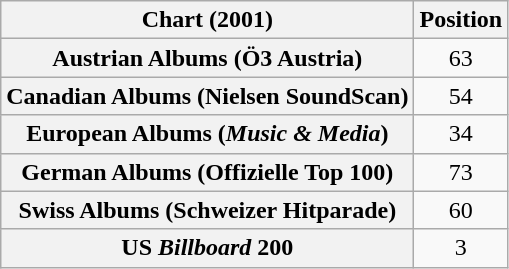<table class="wikitable sortable plainrowheaders" style="text-align:center">
<tr>
<th scope="col">Chart (2001)</th>
<th scope="col">Position</th>
</tr>
<tr>
<th scope="row">Austrian Albums (Ö3 Austria)</th>
<td>63</td>
</tr>
<tr>
<th scope="row">Canadian Albums (Nielsen SoundScan)</th>
<td>54</td>
</tr>
<tr>
<th scope="row">European Albums (<em>Music & Media</em>)</th>
<td style="text-align:center;">34</td>
</tr>
<tr>
<th scope="row">German Albums (Offizielle Top 100)</th>
<td>73</td>
</tr>
<tr>
<th scope="row">Swiss Albums (Schweizer Hitparade)</th>
<td>60</td>
</tr>
<tr>
<th scope="row">US <em>Billboard</em> 200</th>
<td>3</td>
</tr>
</table>
